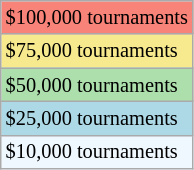<table class=wikitable style=font-size:85%>
<tr style="background:#f88379;">
<td>$100,000 tournaments</td>
</tr>
<tr style="background:#f7e98e;">
<td>$75,000 tournaments</td>
</tr>
<tr style="background:#addfad;">
<td>$50,000 tournaments</td>
</tr>
<tr style="background:lightblue;">
<td>$25,000 tournaments</td>
</tr>
<tr style="background:#f0f8ff;">
<td>$10,000 tournaments</td>
</tr>
</table>
